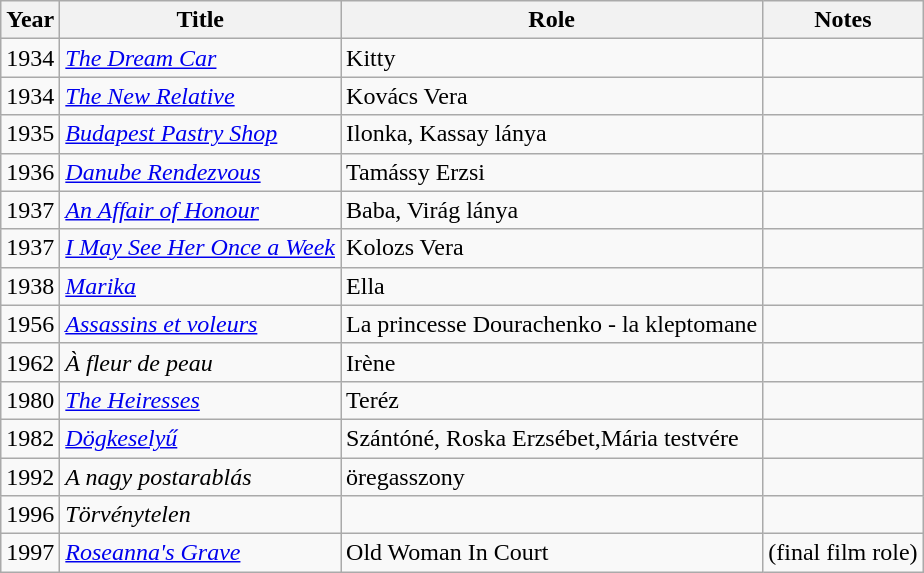<table class="wikitable">
<tr>
<th>Year</th>
<th>Title</th>
<th>Role</th>
<th>Notes</th>
</tr>
<tr>
<td>1934</td>
<td><em><a href='#'>The Dream Car</a></em></td>
<td>Kitty</td>
<td></td>
</tr>
<tr>
<td>1934</td>
<td><em><a href='#'>The New Relative</a></em></td>
<td>Kovács Vera</td>
<td></td>
</tr>
<tr>
<td>1935</td>
<td><em><a href='#'>Budapest Pastry Shop</a></em></td>
<td>Ilonka, Kassay lánya</td>
<td></td>
</tr>
<tr>
<td>1936</td>
<td><em><a href='#'>Danube Rendezvous</a></em></td>
<td>Tamássy Erzsi</td>
<td></td>
</tr>
<tr>
<td>1937</td>
<td><em><a href='#'>An Affair of Honour</a></em></td>
<td>Baba, Virág lánya</td>
<td></td>
</tr>
<tr>
<td>1937</td>
<td><em><a href='#'>I May See Her Once a Week</a></em></td>
<td>Kolozs Vera</td>
<td></td>
</tr>
<tr>
<td>1938</td>
<td><em><a href='#'>Marika</a></em></td>
<td>Ella</td>
<td></td>
</tr>
<tr>
<td>1956</td>
<td><em><a href='#'>Assassins et voleurs</a></em></td>
<td>La princesse Dourachenko - la kleptomane</td>
<td></td>
</tr>
<tr>
<td>1962</td>
<td><em>À fleur de peau</em></td>
<td>Irène</td>
<td></td>
</tr>
<tr>
<td>1980</td>
<td><em><a href='#'>The Heiresses</a></em></td>
<td>Teréz</td>
<td></td>
</tr>
<tr>
<td>1982</td>
<td><em><a href='#'>Dögkeselyű</a></em></td>
<td>Szántóné, Roska Erzsébet,Mária testvére</td>
<td></td>
</tr>
<tr>
<td>1992</td>
<td><em>A nagy postarablás</em></td>
<td>öregasszony</td>
<td></td>
</tr>
<tr>
<td>1996</td>
<td><em>Törvénytelen</em></td>
<td></td>
<td></td>
</tr>
<tr>
<td>1997</td>
<td><em><a href='#'>Roseanna's Grave</a></em></td>
<td>Old Woman In Court</td>
<td>(final film role)</td>
</tr>
</table>
